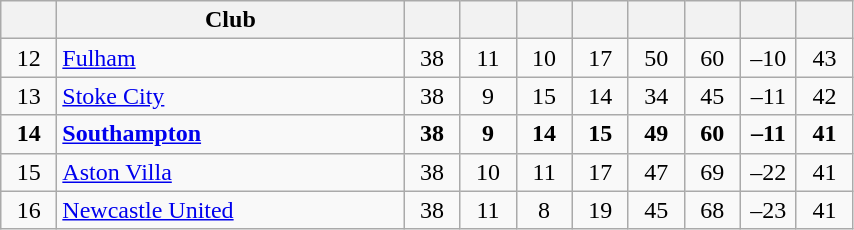<table class="wikitable" style="text-align:center" width="45%">
<tr>
<th width="30"></th>
<th>Club</th>
<th width="30"></th>
<th width="30"></th>
<th width="30"></th>
<th width="30"></th>
<th width="30"></th>
<th width="30"></th>
<th width="30"></th>
<th width="30"></th>
</tr>
<tr>
<td>12</td>
<td align=left><a href='#'>Fulham</a></td>
<td>38</td>
<td>11</td>
<td>10</td>
<td>17</td>
<td>50</td>
<td>60</td>
<td>–10</td>
<td>43</td>
</tr>
<tr>
<td>13</td>
<td align=left><a href='#'>Stoke City</a></td>
<td>38</td>
<td>9</td>
<td>15</td>
<td>14</td>
<td>34</td>
<td>45</td>
<td>–11</td>
<td>42</td>
</tr>
<tr>
<td><strong>14</strong></td>
<td align=left><strong><a href='#'>Southampton</a></strong></td>
<td><strong>38</strong></td>
<td><strong>9</strong></td>
<td><strong>14</strong></td>
<td><strong>15</strong></td>
<td><strong>49</strong></td>
<td><strong>60</strong></td>
<td><strong>–11</strong></td>
<td><strong>41</strong></td>
</tr>
<tr>
<td>15</td>
<td align=left><a href='#'>Aston Villa</a></td>
<td>38</td>
<td>10</td>
<td>11</td>
<td>17</td>
<td>47</td>
<td>69</td>
<td>–22</td>
<td>41</td>
</tr>
<tr>
<td>16</td>
<td align=left><a href='#'>Newcastle United</a></td>
<td>38</td>
<td>11</td>
<td>8</td>
<td>19</td>
<td>45</td>
<td>68</td>
<td>–23</td>
<td>41</td>
</tr>
</table>
